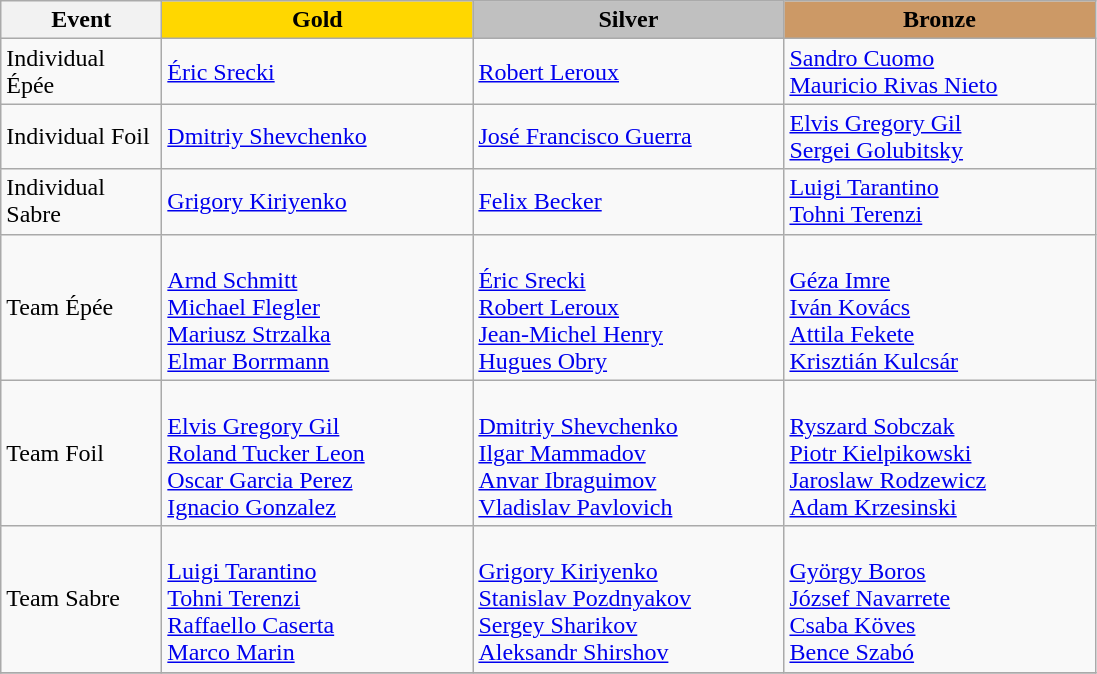<table class="wikitable">
<tr>
<th width="100">Event</th>
<th style="background-color:gold;" width="200"> Gold</th>
<th style="background-color:silver;" width="200"> Silver</th>
<th style="background-color:#CC9966;" width="200"> Bronze</th>
</tr>
<tr>
<td>Individual Épée</td>
<td> <a href='#'>Éric Srecki</a></td>
<td> <a href='#'>Robert Leroux</a></td>
<td> <a href='#'>Sandro Cuomo</a> <br>  <a href='#'>Mauricio Rivas Nieto</a></td>
</tr>
<tr>
<td>Individual Foil</td>
<td> <a href='#'>Dmitriy Shevchenko</a></td>
<td> <a href='#'>José Francisco Guerra</a></td>
<td> <a href='#'>Elvis Gregory Gil</a> <br>  <a href='#'>Sergei Golubitsky</a></td>
</tr>
<tr>
<td>Individual Sabre</td>
<td> <a href='#'>Grigory Kiriyenko</a></td>
<td> <a href='#'>Felix Becker</a></td>
<td> <a href='#'>Luigi Tarantino</a> <br>  <a href='#'>Tohni Terenzi</a></td>
</tr>
<tr>
<td>Team Épée</td>
<td> <br> <a href='#'>Arnd Schmitt</a> <br> <a href='#'>Michael Flegler</a> <br> <a href='#'>Mariusz Strzalka</a> <br> <a href='#'>Elmar Borrmann</a></td>
<td> <br> <a href='#'>Éric Srecki</a> <br> <a href='#'>Robert Leroux</a> <br> <a href='#'>Jean-Michel Henry</a> <br> <a href='#'>Hugues Obry</a></td>
<td> <br> <a href='#'>Géza Imre</a> <br> <a href='#'>Iván Kovács</a> <br> <a href='#'>Attila Fekete</a> <br> <a href='#'>Krisztián Kulcsár</a></td>
</tr>
<tr>
<td>Team Foil</td>
<td> <br> <a href='#'>Elvis Gregory Gil</a> <br> <a href='#'>Roland Tucker Leon</a> <br> <a href='#'>Oscar Garcia Perez</a> <br> <a href='#'>Ignacio Gonzalez</a></td>
<td> <br> <a href='#'>Dmitriy Shevchenko</a> <br> <a href='#'>Ilgar Mammadov</a> <br> <a href='#'>Anvar Ibraguimov</a> <br> <a href='#'>Vladislav Pavlovich</a></td>
<td> <br> <a href='#'>Ryszard Sobczak</a> <br> <a href='#'>Piotr Kielpikowski</a> <br> <a href='#'>Jaroslaw Rodzewicz</a> <br> <a href='#'>Adam Krzesinski</a></td>
</tr>
<tr>
<td>Team Sabre</td>
<td> <br> <a href='#'>Luigi Tarantino</a> <br> <a href='#'>Tohni Terenzi</a> <br> <a href='#'>Raffaello Caserta</a> <br> <a href='#'>Marco Marin</a></td>
<td> <br> <a href='#'>Grigory Kiriyenko</a> <br> <a href='#'>Stanislav Pozdnyakov</a> <br> <a href='#'>Sergey Sharikov</a> <br> <a href='#'>Aleksandr Shirshov</a></td>
<td> <br> <a href='#'>György Boros</a> <br> <a href='#'>József Navarrete</a> <br> <a href='#'>Csaba Köves</a> <br> <a href='#'>Bence Szabó</a></td>
</tr>
<tr>
</tr>
</table>
